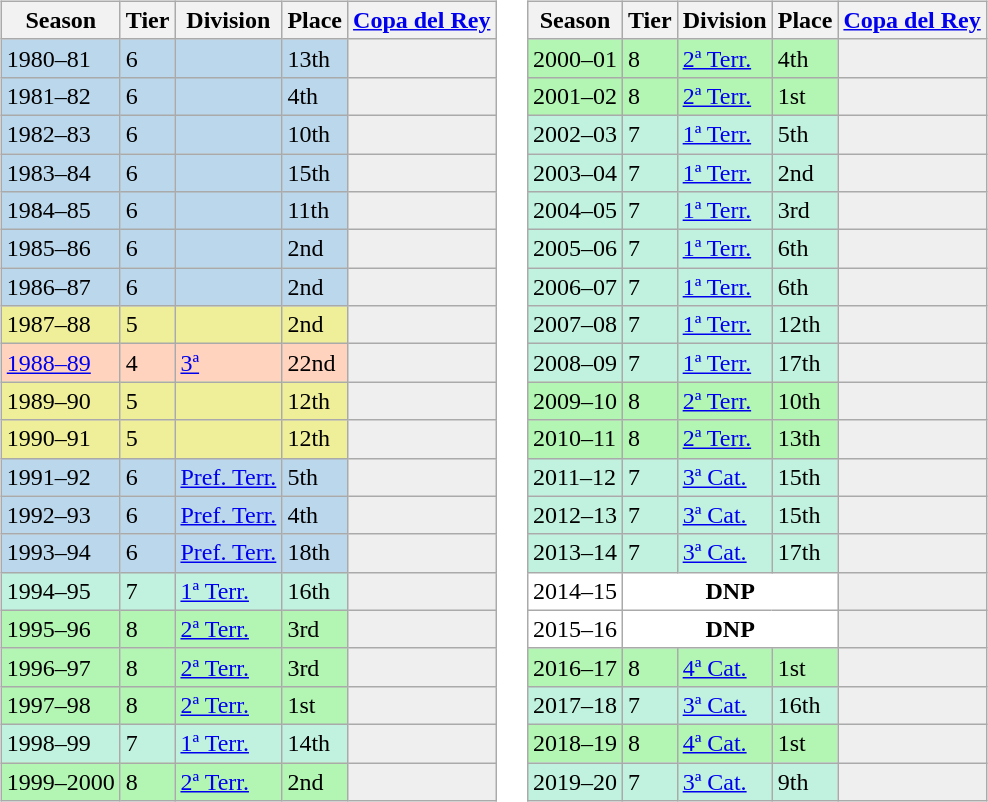<table>
<tr>
<td valign="top" width=0%><br><table class="wikitable">
<tr style="background:#f0f6fa;">
<th>Season</th>
<th>Tier</th>
<th>Division</th>
<th>Place</th>
<th><a href='#'>Copa del Rey</a></th>
</tr>
<tr>
<td style="background:#BBD7EC;">1980–81</td>
<td style="background:#BBD7EC;">6</td>
<td style="background:#BBD7EC;"></td>
<td style="background:#BBD7EC;">13th</td>
<th style="background:#efefef;"></th>
</tr>
<tr>
<td style="background:#BBD7EC;">1981–82</td>
<td style="background:#BBD7EC;">6</td>
<td style="background:#BBD7EC;"></td>
<td style="background:#BBD7EC;">4th</td>
<th style="background:#efefef;"></th>
</tr>
<tr>
<td style="background:#BBD7EC;">1982–83</td>
<td style="background:#BBD7EC;">6</td>
<td style="background:#BBD7EC;"></td>
<td style="background:#BBD7EC;">10th</td>
<th style="background:#efefef;"></th>
</tr>
<tr>
<td style="background:#BBD7EC;">1983–84</td>
<td style="background:#BBD7EC;">6</td>
<td style="background:#BBD7EC;"></td>
<td style="background:#BBD7EC;">15th</td>
<th style="background:#efefef;"></th>
</tr>
<tr>
<td style="background:#BBD7EC;">1984–85</td>
<td style="background:#BBD7EC;">6</td>
<td style="background:#BBD7EC;"></td>
<td style="background:#BBD7EC;">11th</td>
<th style="background:#efefef;"></th>
</tr>
<tr>
<td style="background:#BBD7EC;">1985–86</td>
<td style="background:#BBD7EC;">6</td>
<td style="background:#BBD7EC;"></td>
<td style="background:#BBD7EC;">2nd</td>
<th style="background:#efefef;"></th>
</tr>
<tr>
<td style="background:#BBD7EC;">1986–87</td>
<td style="background:#BBD7EC;">6</td>
<td style="background:#BBD7EC;"></td>
<td style="background:#BBD7EC;">2nd</td>
<th style="background:#efefef;"></th>
</tr>
<tr>
<td style="background:#EFEF99;">1987–88</td>
<td style="background:#EFEF99;">5</td>
<td style="background:#EFEF99;"></td>
<td style="background:#EFEF99;">2nd</td>
<th style="background:#efefef;"></th>
</tr>
<tr>
<td style="background:#FFD3BD;"><a href='#'>1988–89</a></td>
<td style="background:#FFD3BD;">4</td>
<td style="background:#FFD3BD;"><a href='#'>3ª</a></td>
<td style="background:#FFD3BD;">22nd</td>
<th style="background:#efefef;"></th>
</tr>
<tr>
<td style="background:#EFEF99;">1989–90</td>
<td style="background:#EFEF99;">5</td>
<td style="background:#EFEF99;"></td>
<td style="background:#EFEF99;">12th</td>
<th style="background:#efefef;"></th>
</tr>
<tr>
<td style="background:#EFEF99;">1990–91</td>
<td style="background:#EFEF99;">5</td>
<td style="background:#EFEF99;"></td>
<td style="background:#EFEF99;">12th</td>
<th style="background:#efefef;"></th>
</tr>
<tr>
<td style="background:#BBD7EC;">1991–92</td>
<td style="background:#BBD7EC;">6</td>
<td style="background:#BBD7EC;"><a href='#'>Pref. Terr.</a></td>
<td style="background:#BBD7EC;">5th</td>
<th style="background:#efefef;"></th>
</tr>
<tr>
<td style="background:#BBD7EC;">1992–93</td>
<td style="background:#BBD7EC;">6</td>
<td style="background:#BBD7EC;"><a href='#'>Pref. Terr.</a></td>
<td style="background:#BBD7EC;">4th</td>
<th style="background:#efefef;"></th>
</tr>
<tr>
<td style="background:#BBD7EC;">1993–94</td>
<td style="background:#BBD7EC;">6</td>
<td style="background:#BBD7EC;"><a href='#'>Pref. Terr.</a></td>
<td style="background:#BBD7EC;">18th</td>
<th style="background:#efefef;"></th>
</tr>
<tr>
<td style="background:#C0F2DF;">1994–95</td>
<td style="background:#C0F2DF;">7</td>
<td style="background:#C0F2DF;"><a href='#'>1ª Terr.</a></td>
<td style="background:#C0F2DF;">16th</td>
<th style="background:#efefef;"></th>
</tr>
<tr>
<td style="background:#B3F5B3;">1995–96</td>
<td style="background:#B3F5B3;">8</td>
<td style="background:#B3F5B3;"><a href='#'>2ª Terr.</a></td>
<td style="background:#B3F5B3;">3rd</td>
<th style="background:#efefef;"></th>
</tr>
<tr>
<td style="background:#B3F5B3;">1996–97</td>
<td style="background:#B3F5B3;">8</td>
<td style="background:#B3F5B3;"><a href='#'>2ª Terr.</a></td>
<td style="background:#B3F5B3;">3rd</td>
<th style="background:#efefef;"></th>
</tr>
<tr>
<td style="background:#B3F5B3;">1997–98</td>
<td style="background:#B3F5B3;">8</td>
<td style="background:#B3F5B3;"><a href='#'>2ª Terr.</a></td>
<td style="background:#B3F5B3;">1st</td>
<th style="background:#efefef;"></th>
</tr>
<tr>
<td style="background:#C0F2DF;">1998–99</td>
<td style="background:#C0F2DF;">7</td>
<td style="background:#C0F2DF;"><a href='#'>1ª Terr.</a></td>
<td style="background:#C0F2DF;">14th</td>
<th style="background:#efefef;"></th>
</tr>
<tr>
<td style="background:#B3F5B3;">1999–2000</td>
<td style="background:#B3F5B3;">8</td>
<td style="background:#B3F5B3;"><a href='#'>2ª Terr.</a></td>
<td style="background:#B3F5B3;">2nd</td>
<th style="background:#efefef;"></th>
</tr>
</table>
</td>
<td valign="top" width=0%><br><table class="wikitable">
<tr style="background:#f0f6fa;">
<th>Season</th>
<th>Tier</th>
<th>Division</th>
<th>Place</th>
<th><a href='#'>Copa del Rey</a></th>
</tr>
<tr>
<td style="background:#B3F5B3;">2000–01</td>
<td style="background:#B3F5B3;">8</td>
<td style="background:#B3F5B3;"><a href='#'>2ª Terr.</a></td>
<td style="background:#B3F5B3;">4th</td>
<th style="background:#efefef;"></th>
</tr>
<tr>
<td style="background:#B3F5B3;">2001–02</td>
<td style="background:#B3F5B3;">8</td>
<td style="background:#B3F5B3;"><a href='#'>2ª Terr.</a></td>
<td style="background:#B3F5B3;">1st</td>
<th style="background:#efefef;"></th>
</tr>
<tr>
<td style="background:#C0F2DF;">2002–03</td>
<td style="background:#C0F2DF;">7</td>
<td style="background:#C0F2DF;"><a href='#'>1ª Terr.</a></td>
<td style="background:#C0F2DF;">5th</td>
<th style="background:#efefef;"></th>
</tr>
<tr>
<td style="background:#C0F2DF;">2003–04</td>
<td style="background:#C0F2DF;">7</td>
<td style="background:#C0F2DF;"><a href='#'>1ª Terr.</a></td>
<td style="background:#C0F2DF;">2nd</td>
<th style="background:#efefef;"></th>
</tr>
<tr>
<td style="background:#C0F2DF;">2004–05</td>
<td style="background:#C0F2DF;">7</td>
<td style="background:#C0F2DF;"><a href='#'>1ª Terr.</a></td>
<td style="background:#C0F2DF;">3rd</td>
<th style="background:#efefef;"></th>
</tr>
<tr>
<td style="background:#C0F2DF;">2005–06</td>
<td style="background:#C0F2DF;">7</td>
<td style="background:#C0F2DF;"><a href='#'>1ª Terr.</a></td>
<td style="background:#C0F2DF;">6th</td>
<th style="background:#efefef;"></th>
</tr>
<tr>
<td style="background:#C0F2DF;">2006–07</td>
<td style="background:#C0F2DF;">7</td>
<td style="background:#C0F2DF;"><a href='#'>1ª Terr.</a></td>
<td style="background:#C0F2DF;">6th</td>
<th style="background:#efefef;"></th>
</tr>
<tr>
<td style="background:#C0F2DF;">2007–08</td>
<td style="background:#C0F2DF;">7</td>
<td style="background:#C0F2DF;"><a href='#'>1ª Terr.</a></td>
<td style="background:#C0F2DF;">12th</td>
<th style="background:#efefef;"></th>
</tr>
<tr>
<td style="background:#C0F2DF;">2008–09</td>
<td style="background:#C0F2DF;">7</td>
<td style="background:#C0F2DF;"><a href='#'>1ª Terr.</a></td>
<td style="background:#C0F2DF;">17th</td>
<th style="background:#efefef;"></th>
</tr>
<tr>
<td style="background:#B3F5B3;">2009–10</td>
<td style="background:#B3F5B3;">8</td>
<td style="background:#B3F5B3;"><a href='#'>2ª Terr.</a></td>
<td style="background:#B3F5B3;">10th</td>
<th style="background:#efefef;"></th>
</tr>
<tr>
<td style="background:#B3F5B3;">2010–11</td>
<td style="background:#B3F5B3;">8</td>
<td style="background:#B3F5B3;"><a href='#'>2ª Terr.</a></td>
<td style="background:#B3F5B3;">13th</td>
<th style="background:#efefef;"></th>
</tr>
<tr>
<td style="background:#C0F2DF;">2011–12</td>
<td style="background:#C0F2DF;">7</td>
<td style="background:#C0F2DF;"><a href='#'>3ª Cat.</a></td>
<td style="background:#C0F2DF;">15th</td>
<th style="background:#efefef;"></th>
</tr>
<tr>
<td style="background:#C0F2DF;">2012–13</td>
<td style="background:#C0F2DF;">7</td>
<td style="background:#C0F2DF;"><a href='#'>3ª Cat.</a></td>
<td style="background:#C0F2DF;">15th</td>
<th style="background:#efefef;"></th>
</tr>
<tr>
<td style="background:#C0F2DF;">2013–14</td>
<td style="background:#C0F2DF;">7</td>
<td style="background:#C0F2DF;"><a href='#'>3ª Cat.</a></td>
<td style="background:#C0F2DF;">17th</td>
<th style="background:#efefef;"></th>
</tr>
<tr>
<td style="background:#FFFFFF;">2014–15</td>
<th style="background:#FFFFFF;" colspan="3">DNP</th>
<th style="background:#efefef;"></th>
</tr>
<tr>
<td style="background:#FFFFFF;">2015–16</td>
<th style="background:#FFFFFF;" colspan="3">DNP</th>
<th style="background:#efefef;"></th>
</tr>
<tr>
<td style="background:#B3F5B3;">2016–17</td>
<td style="background:#B3F5B3;">8</td>
<td style="background:#B3F5B3;"><a href='#'>4ª Cat.</a></td>
<td style="background:#B3F5B3;">1st</td>
<th style="background:#efefef;"></th>
</tr>
<tr>
<td style="background:#C0F2DF;">2017–18</td>
<td style="background:#C0F2DF;">7</td>
<td style="background:#C0F2DF;"><a href='#'>3ª Cat.</a></td>
<td style="background:#C0F2DF;">16th</td>
<th style="background:#efefef;"></th>
</tr>
<tr>
<td style="background:#B3F5B3;">2018–19</td>
<td style="background:#B3F5B3;">8</td>
<td style="background:#B3F5B3;"><a href='#'>4ª Cat.</a></td>
<td style="background:#B3F5B3;">1st</td>
<th style="background:#efefef;"></th>
</tr>
<tr>
<td style="background:#C0F2DF;">2019–20</td>
<td style="background:#C0F2DF;">7</td>
<td style="background:#C0F2DF;"><a href='#'>3ª Cat.</a></td>
<td style="background:#C0F2DF;">9th</td>
<th style="background:#efefef;"></th>
</tr>
</table>
</td>
</tr>
</table>
